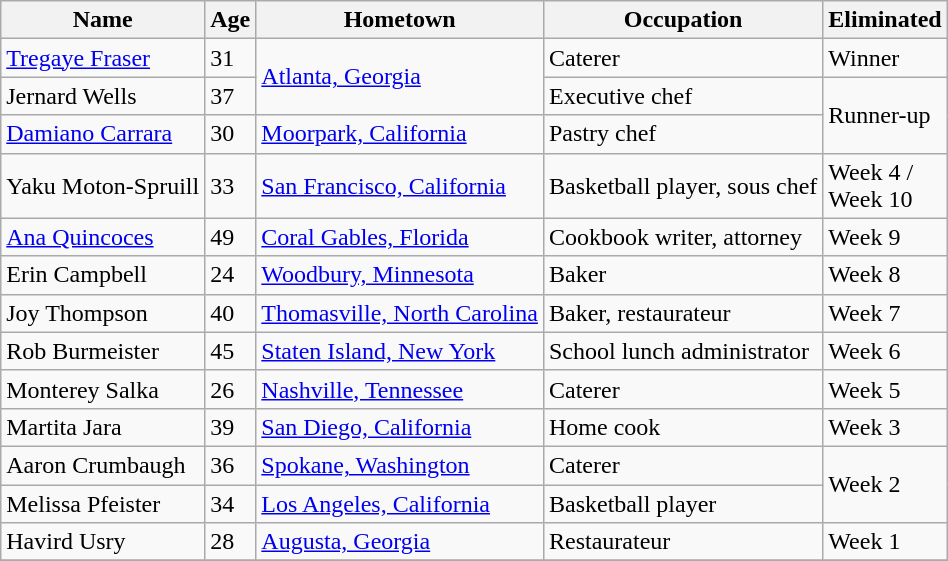<table class="wikitable">
<tr>
<th>Name</th>
<th>Age</th>
<th>Hometown</th>
<th>Occupation</th>
<th>Eliminated</th>
</tr>
<tr>
<td><a href='#'>Tregaye Fraser</a></td>
<td>31</td>
<td rowspan=2><a href='#'>Atlanta, Georgia</a></td>
<td>Caterer</td>
<td>Winner</td>
</tr>
<tr>
<td>Jernard Wells</td>
<td>37</td>
<td>Executive chef</td>
<td rowspan=2>Runner-up</td>
</tr>
<tr>
<td><a href='#'>Damiano Carrara</a></td>
<td>30</td>
<td><a href='#'>Moorpark, California</a></td>
<td>Pastry chef</td>
</tr>
<tr>
<td>Yaku Moton-Spruill</td>
<td>33</td>
<td><a href='#'>San Francisco, California</a></td>
<td>Basketball player, sous chef</td>
<td>Week 4 /<br>Week 10</td>
</tr>
<tr>
<td><a href='#'>Ana Quincoces</a></td>
<td>49</td>
<td><a href='#'>Coral Gables, Florida</a></td>
<td>Cookbook writer, attorney</td>
<td>Week 9</td>
</tr>
<tr>
<td>Erin Campbell</td>
<td>24</td>
<td><a href='#'>Woodbury, Minnesota</a></td>
<td>Baker</td>
<td>Week 8</td>
</tr>
<tr>
<td>Joy Thompson</td>
<td>40</td>
<td><a href='#'>Thomasville, North Carolina</a></td>
<td>Baker, restaurateur</td>
<td>Week 7</td>
</tr>
<tr>
<td>Rob Burmeister</td>
<td>45</td>
<td><a href='#'>Staten Island, New York</a></td>
<td>School lunch administrator</td>
<td>Week 6</td>
</tr>
<tr>
<td>Monterey Salka</td>
<td>26</td>
<td><a href='#'>Nashville, Tennessee</a></td>
<td>Caterer</td>
<td>Week 5</td>
</tr>
<tr>
<td>Martita Jara</td>
<td>39</td>
<td><a href='#'>San Diego, California</a></td>
<td>Home cook</td>
<td>Week 3</td>
</tr>
<tr>
<td>Aaron Crumbaugh</td>
<td>36</td>
<td><a href='#'>Spokane, Washington</a></td>
<td>Caterer</td>
<td rowspan=2>Week 2</td>
</tr>
<tr>
<td>Melissa Pfeister</td>
<td>34</td>
<td><a href='#'>Los Angeles, California</a></td>
<td>Basketball player</td>
</tr>
<tr>
<td>Havird Usry</td>
<td>28</td>
<td><a href='#'>Augusta, Georgia</a></td>
<td>Restaurateur</td>
<td>Week 1</td>
</tr>
<tr>
</tr>
</table>
